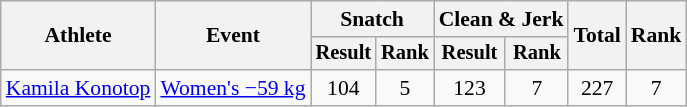<table class="wikitable" style="font-size:90%">
<tr>
<th rowspan="2">Athlete</th>
<th rowspan="2">Event</th>
<th colspan="2">Snatch</th>
<th colspan="2">Clean & Jerk</th>
<th rowspan="2">Total</th>
<th rowspan="2">Rank</th>
</tr>
<tr style="font-size:95%">
<th>Result</th>
<th>Rank</th>
<th>Result</th>
<th>Rank</th>
</tr>
<tr align=center>
<td align=left><a href='#'>Kamila Konotop</a></td>
<td align=left><a href='#'>Women's −59 kg</a></td>
<td>104</td>
<td>5</td>
<td>123</td>
<td>7</td>
<td>227</td>
<td>7</td>
</tr>
</table>
